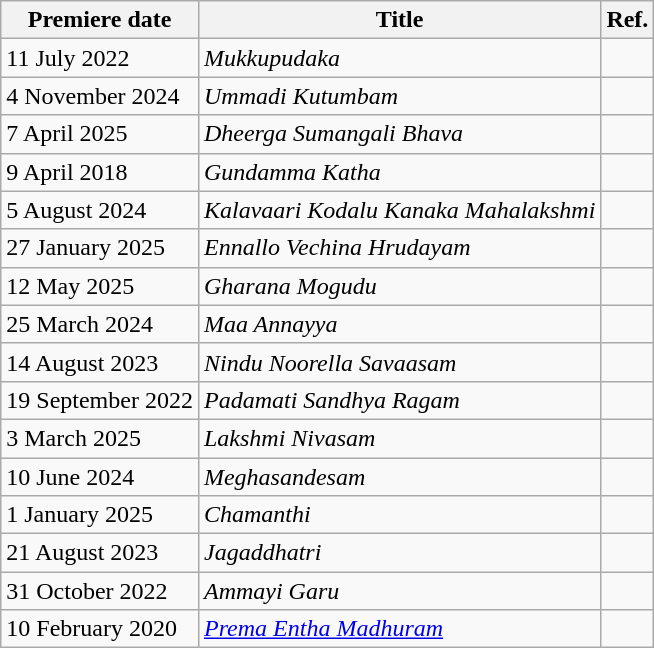<table class="wikitable sortable">
<tr>
<th>Premiere date</th>
<th>Title</th>
<th>Ref.</th>
</tr>
<tr>
<td>11 July 2022</td>
<td><em>Mukkupudaka</em></td>
<td></td>
</tr>
<tr>
<td>4 November 2024</td>
<td><em>Ummadi Kutumbam</em></td>
<td></td>
</tr>
<tr>
<td>7 April 2025</td>
<td><em>Dheerga Sumangali Bhava</em></td>
<td></td>
</tr>
<tr>
<td>9 April 2018</td>
<td><em>Gundamma Katha</em></td>
<td></td>
</tr>
<tr>
<td>5 August 2024</td>
<td><em>Kalavaari Kodalu Kanaka Mahalakshmi</em></td>
<td></td>
</tr>
<tr>
<td>27 January 2025</td>
<td><em>Ennallo Vechina Hrudayam</em></td>
<td></td>
</tr>
<tr>
<td>12 May 2025</td>
<td><em>Gharana Mogudu</em></td>
<td></td>
</tr>
<tr>
<td>25 March 2024</td>
<td><em>Maa Annayya</em></td>
<td></td>
</tr>
<tr>
<td>14 August 2023</td>
<td><em>Nindu Noorella Savaasam</em></td>
<td></td>
</tr>
<tr>
<td>19 September 2022</td>
<td><em>Padamati Sandhya Ragam</em></td>
<td></td>
</tr>
<tr>
<td>3 March 2025</td>
<td><em>Lakshmi Nivasam</em></td>
<td></td>
</tr>
<tr>
<td>10 June 2024</td>
<td><em>Meghasandesam</em></td>
<td></td>
</tr>
<tr>
<td>1 January 2025</td>
<td><em>Chamanthi</em></td>
<td></td>
</tr>
<tr>
<td>21 August 2023</td>
<td><em>Jagaddhatri</em></td>
<td></td>
</tr>
<tr>
<td>31 October 2022</td>
<td><em>Ammayi Garu</em></td>
<td></td>
</tr>
<tr>
<td>10 February 2020</td>
<td><em><a href='#'>Prema Entha Madhuram</a></em></td>
<td></td>
</tr>
</table>
